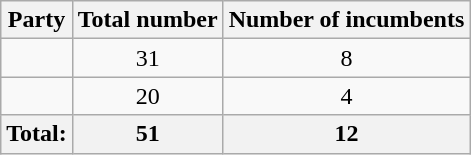<table class="wikitable sortable">
<tr>
<th>Party</th>
<th>Total number</th>
<th>Number of incumbents</th>
</tr>
<tr>
<td></td>
<td align="center">31</td>
<td align="center">8</td>
</tr>
<tr>
<td></td>
<td align="center">20</td>
<td align="center">4</td>
</tr>
<tr>
<th><strong>Total:</strong></th>
<th align="center">51</th>
<th align="center"><strong>12</strong></th>
</tr>
</table>
